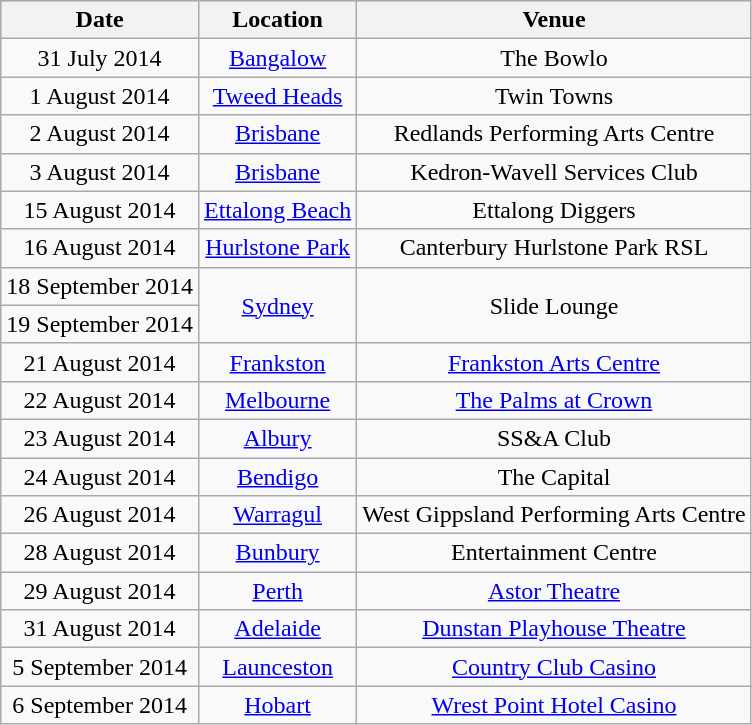<table class="wikitable" style="text-align:center;">
<tr bgcolor="#CCCCCC">
<th>Date</th>
<th>Location</th>
<th>Venue</th>
</tr>
<tr>
<td>31 July 2014</td>
<td><a href='#'>Bangalow</a></td>
<td>The Bowlo</td>
</tr>
<tr>
<td>1 August 2014</td>
<td><a href='#'>Tweed Heads</a></td>
<td>Twin Towns</td>
</tr>
<tr>
<td>2 August 2014</td>
<td><a href='#'>Brisbane</a></td>
<td>Redlands Performing Arts Centre</td>
</tr>
<tr>
<td>3 August 2014</td>
<td><a href='#'>Brisbane</a></td>
<td>Kedron-Wavell Services Club</td>
</tr>
<tr>
<td>15 August 2014</td>
<td><a href='#'>Ettalong Beach</a></td>
<td>Ettalong Diggers</td>
</tr>
<tr>
<td>16 August 2014</td>
<td><a href='#'>Hurlstone Park</a></td>
<td>Canterbury Hurlstone Park RSL</td>
</tr>
<tr>
<td>18 September 2014</td>
<td rowspan="2"><a href='#'>Sydney</a></td>
<td rowspan="2">Slide Lounge</td>
</tr>
<tr>
<td>19 September 2014</td>
</tr>
<tr>
<td>21 August 2014</td>
<td><a href='#'>Frankston</a></td>
<td><a href='#'>Frankston Arts Centre</a></td>
</tr>
<tr>
<td>22 August 2014</td>
<td><a href='#'>Melbourne</a></td>
<td><a href='#'>The Palms at Crown</a></td>
</tr>
<tr>
<td>23 August 2014</td>
<td><a href='#'>Albury</a></td>
<td>SS&A Club</td>
</tr>
<tr>
<td>24 August 2014</td>
<td><a href='#'>Bendigo</a></td>
<td>The Capital</td>
</tr>
<tr>
<td>26 August 2014</td>
<td><a href='#'>Warragul</a></td>
<td>West Gippsland Performing Arts Centre</td>
</tr>
<tr>
<td>28 August 2014</td>
<td><a href='#'>Bunbury</a></td>
<td>Entertainment Centre</td>
</tr>
<tr>
<td>29 August 2014</td>
<td><a href='#'>Perth</a></td>
<td><a href='#'>Astor Theatre</a></td>
</tr>
<tr>
<td>31 August 2014</td>
<td><a href='#'>Adelaide</a></td>
<td><a href='#'>Dunstan Playhouse Theatre</a></td>
</tr>
<tr>
<td>5 September 2014</td>
<td><a href='#'>Launceston</a></td>
<td><a href='#'>Country Club Casino</a></td>
</tr>
<tr>
<td>6 September 2014</td>
<td><a href='#'>Hobart</a></td>
<td><a href='#'>Wrest Point Hotel Casino</a></td>
</tr>
</table>
